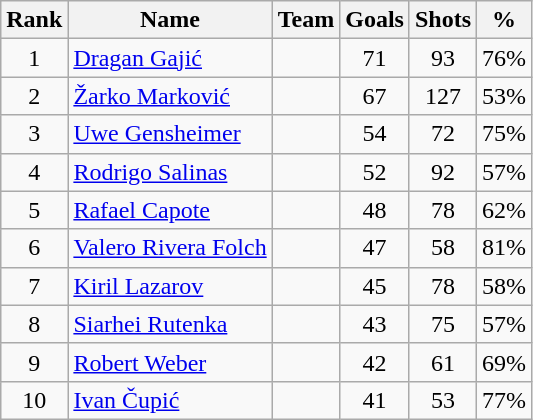<table class="wikitable" style="text-align: center;">
<tr>
<th>Rank</th>
<th>Name</th>
<th>Team</th>
<th>Goals</th>
<th>Shots</th>
<th>%</th>
</tr>
<tr>
<td>1</td>
<td align="left"><a href='#'>Dragan Gajić</a></td>
<td align="left"></td>
<td>71</td>
<td>93</td>
<td>76%</td>
</tr>
<tr>
<td>2</td>
<td align="left"><a href='#'>Žarko Marković</a></td>
<td align="left"></td>
<td>67</td>
<td>127</td>
<td>53%</td>
</tr>
<tr>
<td>3</td>
<td align="left"><a href='#'>Uwe Gensheimer</a></td>
<td align="left"></td>
<td>54</td>
<td>72</td>
<td>75%</td>
</tr>
<tr>
<td>4</td>
<td align="left"><a href='#'>Rodrigo Salinas</a></td>
<td align="left"></td>
<td>52</td>
<td>92</td>
<td>57%</td>
</tr>
<tr>
<td>5</td>
<td align="left"><a href='#'>Rafael Capote</a></td>
<td align="left"></td>
<td>48</td>
<td>78</td>
<td>62%</td>
</tr>
<tr>
<td>6</td>
<td align="left"><a href='#'>Valero Rivera Folch</a></td>
<td align="left"></td>
<td>47</td>
<td>58</td>
<td>81%</td>
</tr>
<tr>
<td>7</td>
<td align="left"><a href='#'>Kiril Lazarov</a></td>
<td align="left"></td>
<td>45</td>
<td>78</td>
<td>58%</td>
</tr>
<tr>
<td>8</td>
<td align="left"><a href='#'>Siarhei Rutenka</a></td>
<td align="left"></td>
<td>43</td>
<td>75</td>
<td>57%</td>
</tr>
<tr>
<td>9</td>
<td align="left"><a href='#'>Robert Weber</a></td>
<td align="left"></td>
<td>42</td>
<td>61</td>
<td>69%</td>
</tr>
<tr>
<td>10</td>
<td align="left"><a href='#'>Ivan Čupić</a></td>
<td align="left"></td>
<td>41</td>
<td>53</td>
<td>77%</td>
</tr>
</table>
